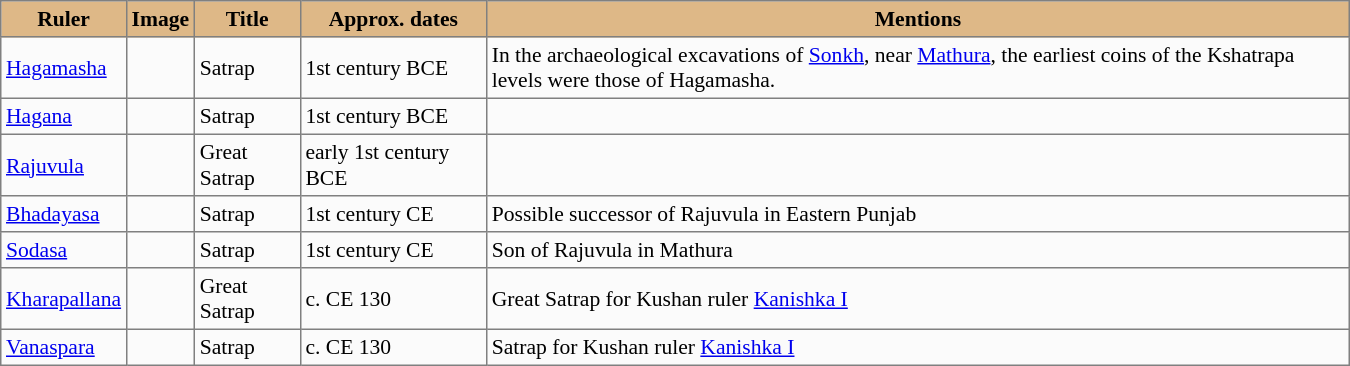<table class="nowraplinks" cellspacing="0" cellpadding="3" width="900px" rules="all" style="background:#fbfbfb; border-style: solid; border-width: 1px; font-size:90%; empty-cells:show; border-collapse:collapse">
<tr bgcolor="#DEB887">
<th>Ruler</th>
<th>Image</th>
<th>Title</th>
<th>Approx. dates</th>
<th>Mentions</th>
</tr>
<tr>
<td><a href='#'>Hagamasha</a></td>
<td></td>
<td>Satrap</td>
<td>1st century BCE</td>
<td>In the archaeological excavations of <a href='#'>Sonkh</a>, near <a href='#'>Mathura</a>, the earliest coins of the Kshatrapa levels were those of Hagamasha.</td>
</tr>
<tr>
<td><a href='#'>Hagana</a></td>
<td></td>
<td>Satrap</td>
<td>1st century BCE</td>
<td></td>
</tr>
<tr>
<td><a href='#'>Rajuvula</a></td>
<td></td>
<td>Great Satrap</td>
<td>early 1st century BCE</td>
<td></td>
</tr>
<tr>
<td><a href='#'>Bhadayasa</a></td>
<td></td>
<td>Satrap</td>
<td>1st century CE</td>
<td>Possible successor of Rajuvula in Eastern Punjab</td>
</tr>
<tr>
<td><a href='#'>Sodasa</a></td>
<td></td>
<td>Satrap</td>
<td>1st century CE</td>
<td>Son of Rajuvula in Mathura</td>
</tr>
<tr>
<td><a href='#'>Kharapallana</a></td>
<td></td>
<td>Great Satrap</td>
<td>c. CE 130</td>
<td>Great Satrap for Kushan ruler <a href='#'>Kanishka I</a></td>
</tr>
<tr>
<td><a href='#'>Vanaspara</a></td>
<td></td>
<td>Satrap</td>
<td>c. CE 130</td>
<td>Satrap for Kushan ruler <a href='#'>Kanishka I</a></td>
</tr>
</table>
